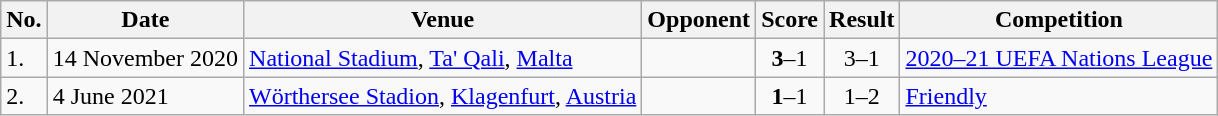<table class="wikitable">
<tr>
<th>No.</th>
<th>Date</th>
<th>Venue</th>
<th>Opponent</th>
<th>Score</th>
<th>Result</th>
<th>Competition</th>
</tr>
<tr>
<td>1.</td>
<td>14 November 2020</td>
<td><a href='#'>National Stadium</a>, <a href='#'>Ta' Qali</a>, <a href='#'>Malta</a></td>
<td></td>
<td align=center><strong>3</strong>–1</td>
<td align=center>3–1</td>
<td><a href='#'>2020–21 UEFA Nations League</a></td>
</tr>
<tr>
<td>2.</td>
<td>4 June 2021</td>
<td><a href='#'>Wörthersee Stadion</a>, <a href='#'>Klagenfurt</a>, <a href='#'>Austria</a></td>
<td></td>
<td align=center><strong>1</strong>–1</td>
<td align=center>1–2</td>
<td><a href='#'>Friendly</a></td>
</tr>
</table>
